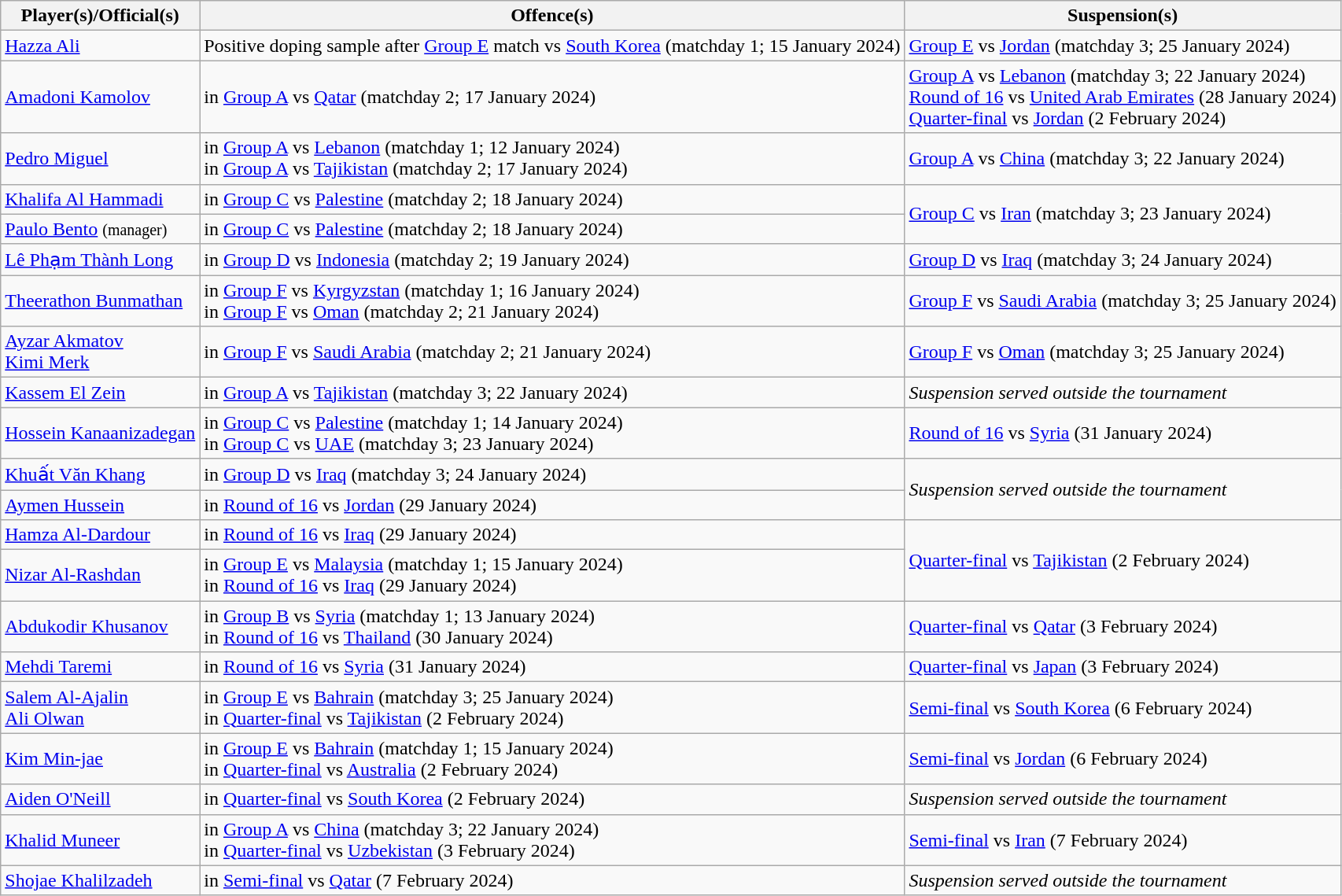<table class="wikitable sortable plainrowheaders">
<tr>
<th>Player(s)/Official(s)</th>
<th>Offence(s)</th>
<th>Suspension(s)</th>
</tr>
<tr>
<td> <a href='#'>Hazza Ali</a></td>
<td>Positive doping sample after <a href='#'>Group E</a> match vs <a href='#'>South Korea</a> (matchday 1; 15 January 2024)</td>
<td><a href='#'>Group E</a> vs <a href='#'>Jordan</a> (matchday 3; 25 January 2024)</td>
</tr>
<tr>
<td> <a href='#'>Amadoni Kamolov</a></td>
<td> in <a href='#'>Group A</a> vs <a href='#'>Qatar</a> (matchday 2; 17 January 2024)</td>
<td><a href='#'>Group A</a> vs <a href='#'>Lebanon</a> (matchday 3; 22 January 2024)<br><a href='#'>Round of 16</a> vs <a href='#'>United Arab Emirates</a> (28 January 2024)<br><a href='#'>Quarter-final</a> vs <a href='#'>Jordan</a> (2 February 2024)</td>
</tr>
<tr>
<td> <a href='#'>Pedro Miguel</a></td>
<td> in <a href='#'>Group A</a> vs <a href='#'>Lebanon</a> (matchday 1; 12 January 2024)<br> in <a href='#'>Group A</a> vs <a href='#'>Tajikistan</a> (matchday 2; 17 January 2024)</td>
<td><a href='#'>Group A</a> vs <a href='#'>China</a> (matchday 3; 22 January 2024)</td>
</tr>
<tr>
<td> <a href='#'>Khalifa Al Hammadi</a></td>
<td> in <a href='#'>Group C</a> vs <a href='#'>Palestine</a> (matchday 2; 18 January 2024)</td>
<td rowspan="2"><a href='#'>Group C</a> vs <a href='#'>Iran</a> (matchday 3; 23 January 2024)</td>
</tr>
<tr>
<td> <a href='#'>Paulo Bento</a> <small>(manager)</small></td>
<td> in <a href='#'>Group C</a> vs <a href='#'>Palestine</a> (matchday 2; 18 January 2024)</td>
</tr>
<tr>
<td> <a href='#'>Lê Phạm Thành Long</a></td>
<td> in <a href='#'>Group D</a> vs <a href='#'>Indonesia</a> (matchday 2; 19 January 2024)</td>
<td><a href='#'>Group D</a> vs <a href='#'>Iraq</a> (matchday 3; 24 January 2024)</td>
</tr>
<tr>
<td> <a href='#'>Theerathon Bunmathan</a></td>
<td> in <a href='#'>Group F</a> vs <a href='#'>Kyrgyzstan</a> (matchday 1; 16 January 2024)<br> in <a href='#'>Group F</a> vs <a href='#'>Oman</a> (matchday 2; 21 January 2024)</td>
<td><a href='#'>Group F</a> vs <a href='#'>Saudi Arabia</a> (matchday 3; 25 January 2024)</td>
</tr>
<tr>
<td> <a href='#'>Ayzar Akmatov</a><br> <a href='#'>Kimi Merk</a></td>
<td> in <a href='#'>Group F</a> vs <a href='#'>Saudi Arabia</a> (matchday 2; 21 January 2024)</td>
<td><a href='#'>Group F</a> vs <a href='#'>Oman</a> (matchday 3; 25 January 2024)</td>
</tr>
<tr>
<td> <a href='#'>Kassem El Zein</a></td>
<td> in <a href='#'>Group A</a> vs <a href='#'>Tajikistan</a> (matchday 3; 22 January 2024)</td>
<td><em>Suspension served outside the tournament</em></td>
</tr>
<tr>
<td> <a href='#'>Hossein Kanaanizadegan</a></td>
<td> in <a href='#'>Group C</a> vs <a href='#'>Palestine</a> (matchday 1; 14 January 2024)<br> in <a href='#'>Group C</a> vs <a href='#'>UAE</a> (matchday 3; 23 January 2024)</td>
<td><a href='#'>Round of 16</a> vs <a href='#'>Syria</a> (31 January 2024)</td>
</tr>
<tr>
<td> <a href='#'>Khuất Văn Khang</a></td>
<td> in <a href='#'>Group D</a> vs <a href='#'>Iraq</a> (matchday 3; 24 January 2024)</td>
<td rowspan="2"><em>Suspension served outside the tournament</em></td>
</tr>
<tr>
<td> <a href='#'>Aymen Hussein</a></td>
<td> in <a href='#'>Round of 16</a> vs <a href='#'>Jordan</a> (29 January 2024)</td>
</tr>
<tr>
<td> <a href='#'>Hamza Al-Dardour</a></td>
<td> in <a href='#'>Round of 16</a> vs <a href='#'>Iraq</a> (29 January 2024)</td>
<td rowspan="2"><a href='#'>Quarter-final</a> vs <a href='#'>Tajikistan</a> (2 February 2024)</td>
</tr>
<tr>
<td> <a href='#'>Nizar Al-Rashdan</a></td>
<td> in <a href='#'>Group E</a> vs <a href='#'>Malaysia</a> (matchday 1; 15 January 2024)<br> in <a href='#'>Round of 16</a> vs <a href='#'>Iraq</a> (29 January 2024)</td>
</tr>
<tr>
<td> <a href='#'>Abdukodir Khusanov</a></td>
<td> in <a href='#'>Group B</a> vs <a href='#'>Syria</a> (matchday 1; 13 January 2024)<br> in <a href='#'>Round of 16</a> vs <a href='#'>Thailand</a> (30 January 2024)</td>
<td><a href='#'>Quarter-final</a> vs <a href='#'>Qatar</a> (3 February 2024)</td>
</tr>
<tr>
<td> <a href='#'>Mehdi Taremi</a></td>
<td> in <a href='#'>Round of 16</a> vs <a href='#'>Syria</a> (31 January 2024)</td>
<td><a href='#'>Quarter-final</a> vs <a href='#'>Japan</a> (3 February 2024)</td>
</tr>
<tr>
<td> <a href='#'>Salem Al-Ajalin</a><br> <a href='#'>Ali Olwan</a></td>
<td> in <a href='#'>Group E</a> vs <a href='#'>Bahrain</a> (matchday 3; 25 January 2024)<br> in <a href='#'>Quarter-final</a> vs <a href='#'>Tajikistan</a> (2 February 2024)</td>
<td><a href='#'>Semi-final</a> vs <a href='#'>South Korea</a> (6 February 2024)</td>
</tr>
<tr>
<td> <a href='#'>Kim Min-jae</a></td>
<td> in <a href='#'>Group E</a> vs <a href='#'>Bahrain</a> (matchday 1; 15 January 2024)<br> in <a href='#'>Quarter-final</a> vs <a href='#'>Australia</a> (2 February 2024)</td>
<td><a href='#'>Semi-final</a> vs <a href='#'>Jordan</a> (6 February 2024)</td>
</tr>
<tr>
<td> <a href='#'>Aiden O'Neill</a></td>
<td> in <a href='#'>Quarter-final</a> vs <a href='#'>South Korea</a> (2 February 2024)</td>
<td><em>Suspension served outside the tournament</em></td>
</tr>
<tr>
<td> <a href='#'>Khalid Muneer</a></td>
<td> in <a href='#'>Group A</a> vs <a href='#'>China</a> (matchday 3; 22 January 2024)<br> in <a href='#'>Quarter-final</a> vs <a href='#'>Uzbekistan</a> (3 February 2024)</td>
<td><a href='#'>Semi-final</a> vs <a href='#'>Iran</a> (7 February 2024)</td>
</tr>
<tr>
<td> <a href='#'>Shojae Khalilzadeh</a></td>
<td> in <a href='#'>Semi-final</a> vs <a href='#'>Qatar</a> (7 February 2024)</td>
<td><em>Suspension served outside the tournament</em></td>
</tr>
</table>
